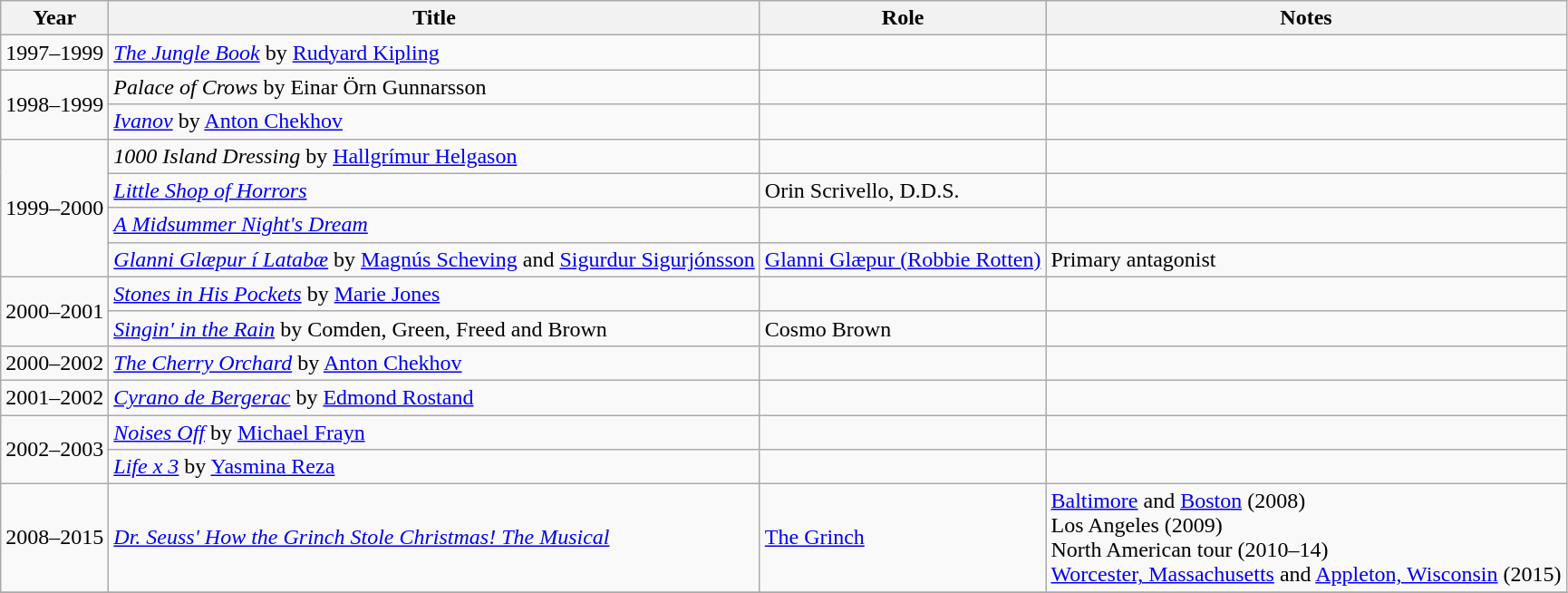<table class="wikitable sortable">
<tr>
<th>Year</th>
<th>Title</th>
<th>Role</th>
<th>Notes</th>
</tr>
<tr>
<td>1997–1999</td>
<td><em><a href='#'>The Jungle Book</a></em> by <a href='#'>Rudyard Kipling</a></td>
<td></td>
<td></td>
</tr>
<tr>
<td rowspan="2">1998–1999</td>
<td><em>Palace of Crows</em> by Einar Örn Gunnarsson</td>
<td></td>
<td></td>
</tr>
<tr>
<td><em><a href='#'>Ivanov</a></em> by <a href='#'>Anton Chekhov</a></td>
<td></td>
<td></td>
</tr>
<tr>
<td rowspan="4">1999–2000</td>
<td><em>1000 Island Dressing</em> by <a href='#'>Hallgrímur Helgason</a></td>
<td></td>
<td></td>
</tr>
<tr>
<td><em><a href='#'>Little Shop of Horrors</a></em></td>
<td>Orin Scrivello, D.D.S.</td>
<td></td>
</tr>
<tr>
<td><em><a href='#'>A Midsummer Night's Dream</a></em></td>
<td></td>
<td></td>
</tr>
<tr>
<td><em><a href='#'>Glanni Glæpur í Latabæ</a></em> by <a href='#'>Magnús Scheving</a> and <a href='#'>Sigurdur Sigurjónsson</a></td>
<td><a href='#'>Glanni Glæpur (Robbie Rotten)</a></td>
<td>Primary antagonist</td>
</tr>
<tr>
<td rowspan="2">2000–2001</td>
<td><em><a href='#'>Stones in His Pockets</a></em> by <a href='#'>Marie Jones</a></td>
<td></td>
<td></td>
</tr>
<tr>
<td><em><a href='#'>Singin' in the Rain</a></em> by Comden, Green, Freed and Brown</td>
<td>Cosmo Brown</td>
<td></td>
</tr>
<tr>
<td>2000–2002</td>
<td><em><a href='#'>The Cherry Orchard</a></em> by <a href='#'>Anton Chekhov</a></td>
<td></td>
<td></td>
</tr>
<tr>
<td>2001–2002</td>
<td><em><a href='#'>Cyrano de Bergerac</a></em> by <a href='#'>Edmond Rostand</a></td>
<td></td>
<td></td>
</tr>
<tr>
<td rowspan="2">2002–2003</td>
<td><em><a href='#'>Noises Off</a></em> by <a href='#'>Michael Frayn</a></td>
<td></td>
<td></td>
</tr>
<tr>
<td><em><a href='#'>Life x 3</a></em> by <a href='#'>Yasmina Reza</a></td>
<td></td>
<td></td>
</tr>
<tr>
<td>2008–2015</td>
<td><em><a href='#'>Dr. Seuss' How the Grinch Stole Christmas! The Musical</a></em></td>
<td><a href='#'>The Grinch</a></td>
<td><a href='#'>Baltimore</a> and <a href='#'>Boston</a> (2008)<br>Los Angeles (2009)<br>North American tour (2010–14)<br><a href='#'>Worcester, Massachusetts</a> and <a href='#'>Appleton, Wisconsin</a> (2015)</td>
</tr>
<tr>
</tr>
</table>
